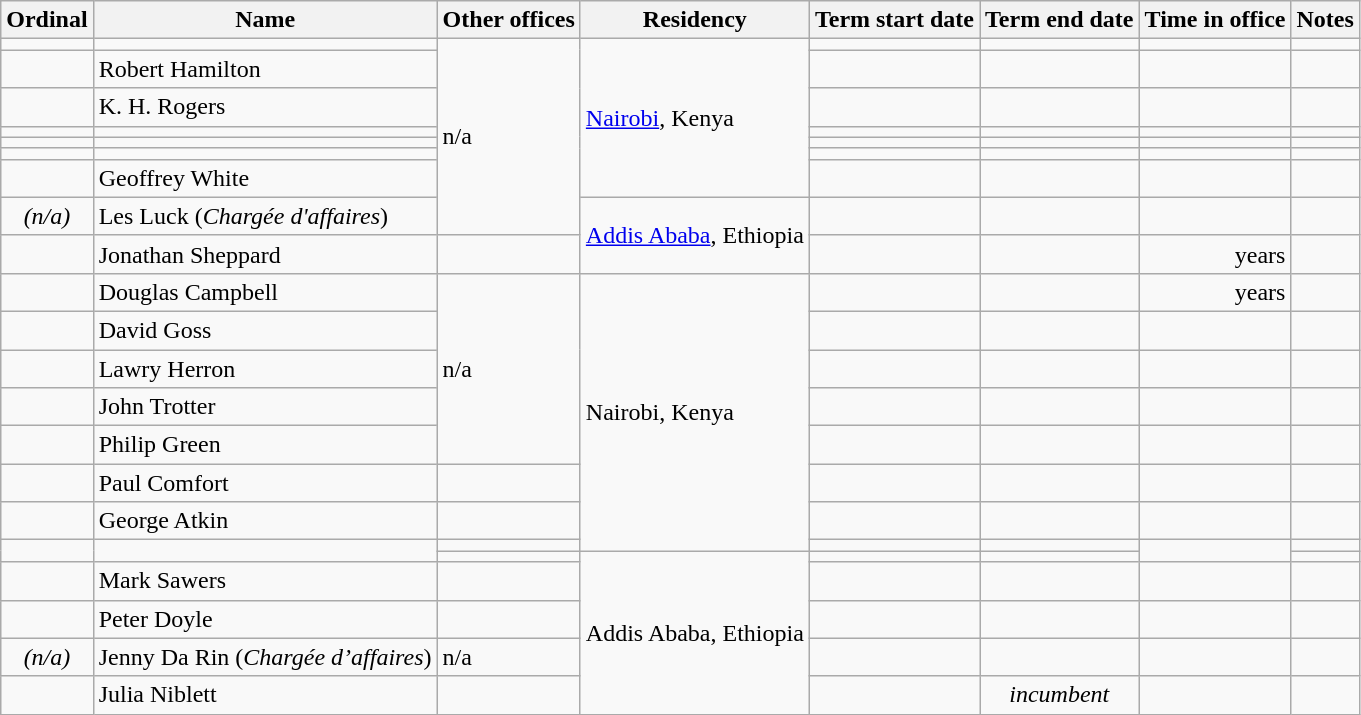<table class='wikitable sortable'>
<tr>
<th>Ordinal</th>
<th>Name</th>
<th>Other offices</th>
<th>Residency</th>
<th>Term start date</th>
<th>Term end date</th>
<th>Time in office</th>
<th>Notes</th>
</tr>
<tr>
<td align=center></td>
<td></td>
<td rowspan=8>n/a</td>
<td rowspan=7><a href='#'>Nairobi</a>, Kenya</td>
<td align=center></td>
<td align=center></td>
<td align=right></td>
<td></td>
</tr>
<tr>
<td align=center></td>
<td>Robert Hamilton</td>
<td align=center></td>
<td align=center></td>
<td align=right></td>
<td></td>
</tr>
<tr>
<td align=center></td>
<td>K. H. Rogers</td>
<td align=center></td>
<td align=center></td>
<td align=right></td>
<td></td>
</tr>
<tr>
<td align=center></td>
<td></td>
<td align=center></td>
<td align=center></td>
<td align=right></td>
<td></td>
</tr>
<tr>
<td align=center></td>
<td></td>
<td align=center></td>
<td align=center></td>
<td align=right></td>
<td></td>
</tr>
<tr>
<td align=center></td>
<td></td>
<td align=center></td>
<td align=center></td>
<td align=right></td>
<td></td>
</tr>
<tr>
<td align=center></td>
<td>Geoffrey White</td>
<td align=center></td>
<td align=center></td>
<td align=right></td>
<td></td>
</tr>
<tr>
<td align=center><em>(n/a)</em></td>
<td>Les Luck (<em>Chargée d'affaires</em>)</td>
<td rowspan=2><a href='#'>Addis Ababa</a>, Ethiopia</td>
<td align=center></td>
<td align=center></td>
<td align=right></td>
<td></td>
</tr>
<tr>
<td align=center></td>
<td>Jonathan Sheppard</td>
<td></td>
<td align=center></td>
<td align=center></td>
<td align=right> years</td>
<td></td>
</tr>
<tr>
<td align=center></td>
<td>Douglas Campbell</td>
<td rowspan=5>n/a</td>
<td rowspan=8>Nairobi, Kenya</td>
<td align=center></td>
<td align=center></td>
<td align=right> years</td>
<td></td>
</tr>
<tr>
<td align=center></td>
<td>David Goss</td>
<td align=center></td>
<td align=center></td>
<td align=right></td>
<td></td>
</tr>
<tr>
<td align=center></td>
<td>Lawry Herron</td>
<td align=center></td>
<td align=center></td>
<td align=right></td>
<td></td>
</tr>
<tr>
<td align=center></td>
<td>John Trotter</td>
<td align=center></td>
<td align=center></td>
<td align=right></td>
<td></td>
</tr>
<tr>
<td align=center></td>
<td>Philip Green</td>
<td align=center></td>
<td align=center></td>
<td align=right></td>
<td></td>
</tr>
<tr>
<td align=center></td>
<td>Paul Comfort</td>
<td></td>
<td align=center></td>
<td align=center></td>
<td align=right></td>
<td></td>
</tr>
<tr>
<td align=center></td>
<td>George Atkin</td>
<td></td>
<td align=center></td>
<td align=center></td>
<td align=right></td>
<td></td>
</tr>
<tr>
<td rowspan=2 align=center></td>
<td rowspan=2></td>
<td></td>
<td align=center></td>
<td align=center></td>
<td rowspan=2 align=right><strong></strong></td>
<td></td>
</tr>
<tr>
<td></td>
<td rowspan=5>Addis Ababa, Ethiopia</td>
<td align=center></td>
<td align=center></td>
<td></td>
</tr>
<tr>
<td align=center></td>
<td>Mark Sawers</td>
<td></td>
<td align=center></td>
<td align=center></td>
<td align=right></td>
<td></td>
</tr>
<tr>
<td align=center></td>
<td>Peter Doyle</td>
<td></td>
<td align=center></td>
<td align=center></td>
<td align=right></td>
<td></td>
</tr>
<tr>
<td align=center><em>(n/a)</em></td>
<td>Jenny Da Rin (<em>Chargée d’affaires</em>)</td>
<td>n/a</td>
<td align=center></td>
<td align=center></td>
<td align=right></td>
<td></td>
</tr>
<tr>
<td align=center></td>
<td>Julia Niblett</td>
<td></td>
<td align=center></td>
<td align=center><em>incumbent</em></td>
<td align=right></td>
<td></td>
</tr>
</table>
